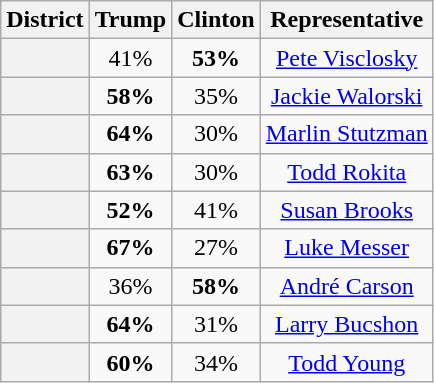<table class=wikitable>
<tr>
<th>District</th>
<th>Trump</th>
<th>Clinton</th>
<th>Representative</th>
</tr>
<tr align=center>
<th></th>
<td>41%</td>
<td><strong>53%</strong></td>
<td><a href='#'>Pete Visclosky</a></td>
</tr>
<tr align=center>
<th></th>
<td><strong>58%</strong></td>
<td>35%</td>
<td><a href='#'>Jackie Walorski</a></td>
</tr>
<tr align=center>
<th></th>
<td><strong>64%</strong></td>
<td>30%</td>
<td><a href='#'>Marlin Stutzman</a></td>
</tr>
<tr align=center>
<th></th>
<td><strong>63%</strong></td>
<td>30%</td>
<td><a href='#'>Todd Rokita</a></td>
</tr>
<tr align=center>
<th></th>
<td><strong>52%</strong></td>
<td>41%</td>
<td><a href='#'>Susan Brooks</a></td>
</tr>
<tr align=center>
<th></th>
<td><strong>67%</strong></td>
<td>27%</td>
<td><a href='#'>Luke Messer</a></td>
</tr>
<tr align=center>
<th></th>
<td>36%</td>
<td><strong>58%</strong></td>
<td><a href='#'>André Carson</a></td>
</tr>
<tr align=center>
<th></th>
<td><strong>64%</strong></td>
<td>31%</td>
<td><a href='#'>Larry Bucshon</a></td>
</tr>
<tr align=center>
<th></th>
<td><strong>60%</strong></td>
<td>34%</td>
<td><a href='#'>Todd Young</a></td>
</tr>
</table>
